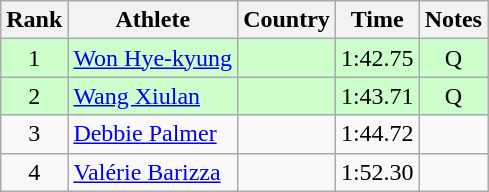<table class="wikitable" style="text-align:center">
<tr>
<th>Rank</th>
<th>Athlete</th>
<th>Country</th>
<th>Time</th>
<th>Notes</th>
</tr>
<tr bgcolor=ccffcc>
<td>1</td>
<td align=left><a href='#'>Won Hye-kyung</a></td>
<td align=left></td>
<td>1:42.75</td>
<td>Q</td>
</tr>
<tr bgcolor=ccffcc>
<td>2</td>
<td align=left><a href='#'>Wang Xiulan</a></td>
<td align=left></td>
<td>1:43.71</td>
<td>Q</td>
</tr>
<tr>
<td>3</td>
<td align=left><a href='#'>Debbie Palmer</a></td>
<td align=left></td>
<td>1:44.72</td>
<td></td>
</tr>
<tr>
<td>4</td>
<td align=left><a href='#'>Valérie Barizza</a></td>
<td align=left></td>
<td>1:52.30</td>
<td></td>
</tr>
</table>
